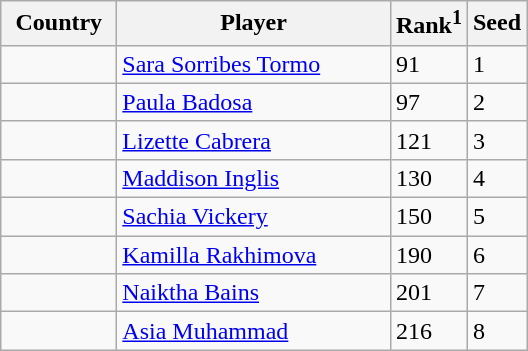<table class="sortable wikitable">
<tr>
<th width="70">Country</th>
<th width="175">Player</th>
<th>Rank<sup>1</sup></th>
<th>Seed</th>
</tr>
<tr>
<td></td>
<td><a href='#'>Sara Sorribes Tormo</a></td>
<td>91</td>
<td>1</td>
</tr>
<tr>
<td></td>
<td><a href='#'>Paula Badosa</a></td>
<td>97</td>
<td>2</td>
</tr>
<tr>
<td></td>
<td><a href='#'>Lizette Cabrera</a></td>
<td>121</td>
<td>3</td>
</tr>
<tr>
<td></td>
<td><a href='#'>Maddison Inglis</a></td>
<td>130</td>
<td>4</td>
</tr>
<tr>
<td></td>
<td><a href='#'>Sachia Vickery</a></td>
<td>150</td>
<td>5</td>
</tr>
<tr>
<td></td>
<td><a href='#'>Kamilla Rakhimova</a></td>
<td>190</td>
<td>6</td>
</tr>
<tr>
<td></td>
<td><a href='#'>Naiktha Bains</a></td>
<td>201</td>
<td>7</td>
</tr>
<tr>
<td></td>
<td><a href='#'>Asia Muhammad</a></td>
<td>216</td>
<td>8</td>
</tr>
</table>
